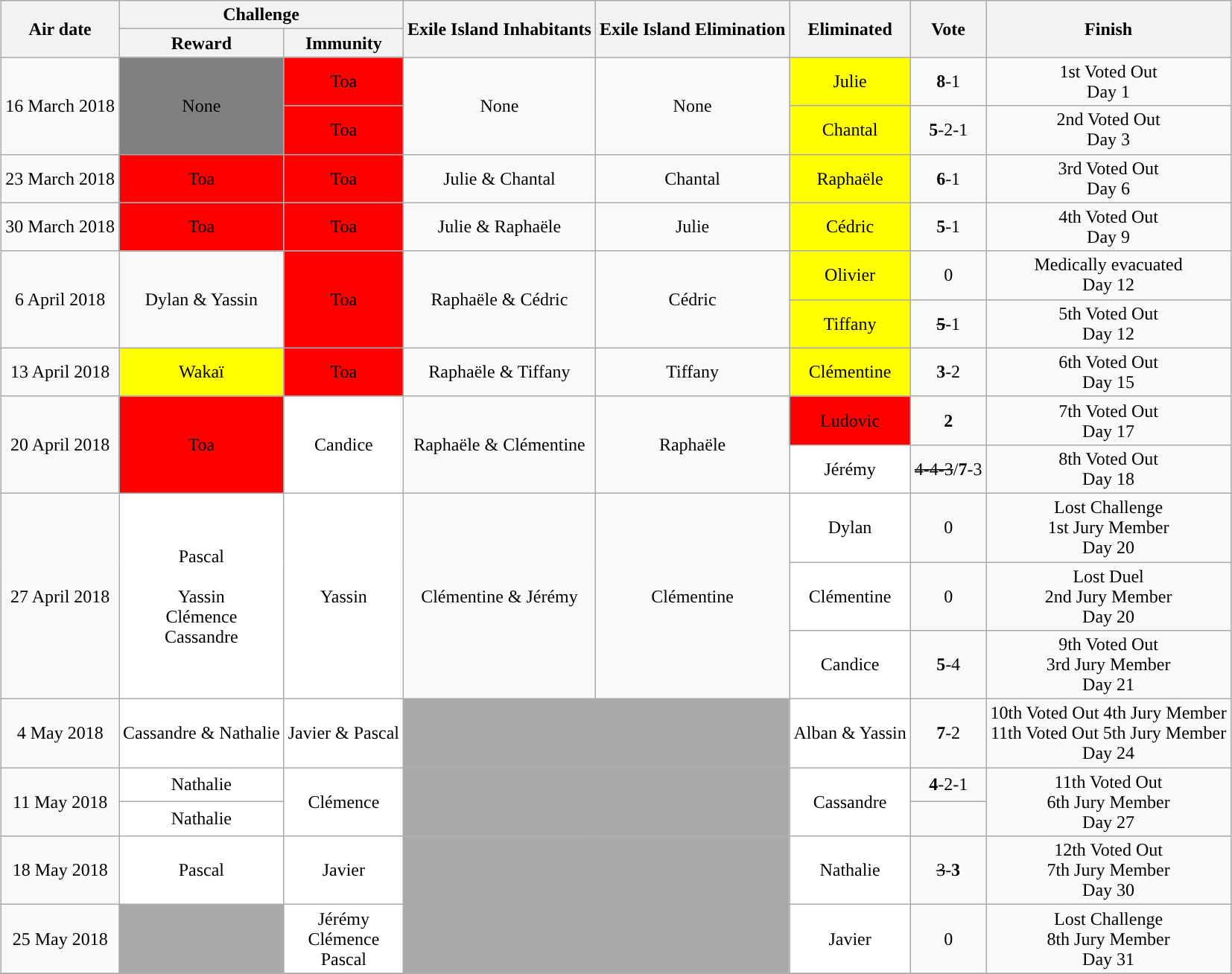<table class="wikitable" style="margin:auto; text-align:center">
<tr>
<th rowspan="2">Air date</th>
<th colspan="2">Challenge</th>
<th rowspan="2">Exile Island Inhabitants</th>
<th rowspan="2">Exile Island Elimination</th>
<th rowspan="2">Eliminated</th>
<th rowspan="2">Vote</th>
<th rowspan="2">Finish</th>
</tr>
<tr>
<th>Reward</th>
<th>Immunity</th>
</tr>
<tr>
<td rowspan="2">16 March 2018</td>
<td rowspan="2" bgcolor="grey">None</td>
<td bgcolor="red">Toa</td>
<td rowspan="2" bgcolour="grey">None</td>
<td rowspan="2" bgcolour="grey">None</td>
<td bgcolor="yellow">Julie</td>
<td align="center"><strong>8</strong>-1</td>
<td align="center">1st Voted Out<br>Day 1</td>
</tr>
<tr>
<td bgcolor="red">Toa</td>
<td bgcolor="yellow">Chantal</td>
<td align="center"><strong>5</strong>-2-1</td>
<td align="center">2nd Voted Out<br>Day 3</td>
</tr>
<tr>
<td>23 March 2018</td>
<td bgcolor="red">Toa</td>
<td bgcolor="red">Toa</td>
<td>Julie & Chantal</td>
<td>Chantal</td>
<td bgcolor="yellow">Raphaële</td>
<td align="center"><strong>6</strong>-1</td>
<td align="center">3rd Voted Out<br>Day 6</td>
</tr>
<tr>
<td>30 March 2018</td>
<td bgcolor="red">Toa</td>
<td bgcolor="red">Toa</td>
<td>Julie & Raphaële</td>
<td>Julie</td>
<td bgcolor="yellow">Cédric</td>
<td align=centre"><strong>5</strong>-1</td>
<td align="centre">4th Voted Out<br>Day 9</td>
</tr>
<tr>
<td rowspan="2">6 April 2018</td>
<td rowspan="2">Dylan & Yassin</td>
<td rowspan="2" bgcolor="red">Toa</td>
<td rowspan="2">Raphaële & Cédric</td>
<td rowspan="2">Cédric</td>
<td bgcolor="yellow">Olivier</td>
<td align=centre">0</td>
<td align=centre">Medically evacuated<br>Day 12</td>
</tr>
<tr>
<td bgcolor="yellow">Tiffany</td>
<td align=centre"><strong><s>5</s></strong>-1</td>
<td align=centre">5th Voted Out<br>Day 12</td>
</tr>
<tr>
<td>13 April 2018</td>
<td bgcolor="yellow">Wakaï</td>
<td bgcolor="red">Toa</td>
<td>Raphaële & Tiffany</td>
<td>Tiffany</td>
<td bgcolor="yellow">Clémentine</td>
<td align=centre"><strong>3</strong>-2</td>
<td align=centre">6th Voted Out<br>Day 15</td>
</tr>
<tr>
<td rowspan="2">20 April 2018</td>
<td rowspan="2" bgcolor="red">Toa</td>
<td rowspan="2" bgcolor="white">Candice</td>
<td rowspan="2">Raphaële & Clémentine</td>
<td rowspan="2">Raphaële</td>
<td bgcolor="red">Ludovic</td>
<td align=centre"><strong>2</strong></td>
<td align=centre">7th Voted Out<br>Day 17</td>
</tr>
<tr>
<td bgcolor="white">Jérémy</td>
<td align=centre"><s>4-4-3</s>/<strong>7</strong>-3</td>
<td align=centre">8th Voted Out<br>Day 18</td>
</tr>
<tr>
<td rowspan="3">27 April 2018</td>
<td bgcolor="white" rowspan="3">Pascal<br><br>Yassin<br>
Clémence<br>
Cassandre</td>
<td bgcolor="white" rowspan="3">Yassin</td>
<td rowspan="3">Clémentine & Jérémy</td>
<td rowspan="3">Clémentine</td>
<td bgcolor="white">Dylan</td>
<td align=centre">0</td>
<td align=centre">Lost Challenge<br>1st Jury Member<br>Day 20</td>
</tr>
<tr>
<td bgcolor="white">Clémentine</td>
<td>0</td>
<td>Lost Duel<br>2nd Jury Member<br>Day 20</td>
</tr>
<tr>
<td bgcolor="white">Candice</td>
<td><strong>5</strong>-4</td>
<td>9th Voted Out<br>3rd Jury Member<br>Day 21</td>
</tr>
<tr>
<td>4 May 2018</td>
<td bgcolor="white">Cassandre & Nathalie</td>
<td bgcolor="white">Javier & Pascal</td>
<td bgcolor="darkgrey"></td>
<td bgcolor="darkgrey"></td>
<td bgcolor="white">Alban & Yassin</td>
<td align=centre"><strong>7</strong>-2</td>
<td align="centre">10th Voted Out 4th Jury Member<br>11th Voted Out 5th Jury Member<br>Day 24</td>
</tr>
<tr>
<td rowspan="2">11 May 2018</td>
<td bgcolor="white">Nathalie</td>
<td bgcolor="white" rowspan="2">Clémence</td>
<td bgcolor="darkgrey" rowspan="2"></td>
<td bgcolor="darkgrey" rowspan="2"></td>
<td bgcolor="white" rowspan="2">Cassandre</td>
<td align="centre"><strong>4</strong>-2-1</td>
<td align="centre" rowspan="2">11th Voted Out<br>6th Jury Member<br>Day 27</td>
</tr>
<tr>
<td bgcolor="white">Nathalie</td>
</tr>
<tr>
<td>18 May 2018</td>
<td bgcolor="white">Pascal</td>
<td bgcolor="white">Javier</td>
<td bgcolor="darkgrey"></td>
<td bgcolor="darkgrey"></td>
<td bgcolor="white">Nathalie</td>
<td><s>3</s>-<strong>3</strong></td>
<td align="centre">12th Voted Out<br>7th Jury Member<br>Day 30</td>
</tr>
<tr>
<td>25 May 2018</td>
<td bgcolor="darkgrey"></td>
<td bgcolor="white">Jérémy<br>Clémence<br>Pascal</td>
<td bgcolor="darkgrey"></td>
<td bgcolor="darkgrey"></td>
<td bgcolor="white">Javier</td>
<td>0</td>
<td>Lost Challenge<br>8th Jury Member<br>Day 31</td>
</tr>
<tr>
</tr>
</table>
